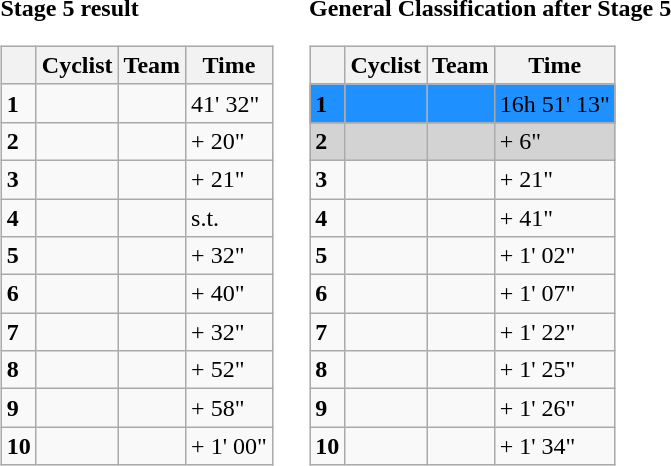<table>
<tr>
<td><strong>Stage 5 result</strong><br><table class="wikitable">
<tr>
<th></th>
<th>Cyclist</th>
<th>Team</th>
<th>Time</th>
</tr>
<tr>
<td><strong>1</strong></td>
<td></td>
<td></td>
<td>41' 32"</td>
</tr>
<tr>
<td><strong>2</strong></td>
<td></td>
<td></td>
<td>+ 20"</td>
</tr>
<tr>
<td><strong>3</strong></td>
<td></td>
<td></td>
<td>+ 21"</td>
</tr>
<tr>
<td><strong>4</strong></td>
<td></td>
<td></td>
<td>s.t.</td>
</tr>
<tr>
<td><strong>5</strong></td>
<td></td>
<td></td>
<td>+ 32"</td>
</tr>
<tr>
<td><strong>6</strong></td>
<td></td>
<td></td>
<td>+ 40"</td>
</tr>
<tr>
<td><strong>7</strong></td>
<td></td>
<td></td>
<td>+ 32"</td>
</tr>
<tr>
<td><strong>8</strong></td>
<td></td>
<td></td>
<td>+ 52"</td>
</tr>
<tr>
<td><strong>9</strong></td>
<td></td>
<td></td>
<td>+ 58"</td>
</tr>
<tr>
<td><strong>10</strong></td>
<td></td>
<td></td>
<td>+ 1' 00"</td>
</tr>
</table>
</td>
<td></td>
<td><strong>General Classification after Stage 5</strong><br><table class="wikitable">
<tr>
<th></th>
<th>Cyclist</th>
<th>Team</th>
<th>Time</th>
</tr>
<tr style="background:dodgerblue">
<td><strong>1</strong></td>
<td></td>
<td></td>
<td>16h 51' 13"</td>
</tr>
<tr>
</tr>
<tr style="background:lightgrey">
<td><strong>2</strong></td>
<td></td>
<td></td>
<td>+ 6"</td>
</tr>
<tr>
<td><strong>3</strong></td>
<td></td>
<td></td>
<td>+ 21"</td>
</tr>
<tr>
<td><strong>4</strong></td>
<td></td>
<td></td>
<td>+ 41"</td>
</tr>
<tr>
<td><strong>5</strong></td>
<td></td>
<td></td>
<td>+ 1' 02"</td>
</tr>
<tr>
<td><strong>6</strong></td>
<td></td>
<td></td>
<td>+ 1' 07"</td>
</tr>
<tr>
<td><strong>7</strong></td>
<td></td>
<td></td>
<td>+ 1' 22"</td>
</tr>
<tr>
<td><strong>8</strong></td>
<td></td>
<td></td>
<td>+ 1' 25"</td>
</tr>
<tr>
<td><strong>9</strong></td>
<td></td>
<td></td>
<td>+ 1' 26"</td>
</tr>
<tr>
<td><strong>10</strong></td>
<td></td>
<td></td>
<td>+ 1' 34"</td>
</tr>
</table>
</td>
</tr>
</table>
